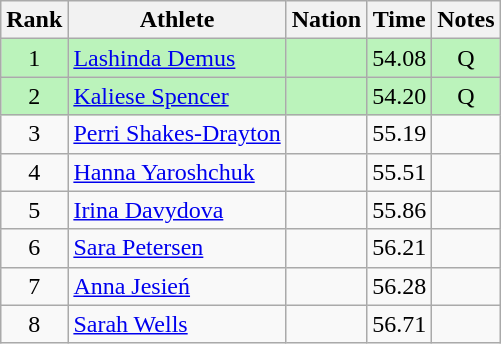<table class="wikitable sortable" style="text-align:center">
<tr>
<th>Rank</th>
<th>Athlete</th>
<th>Nation</th>
<th>Time</th>
<th>Notes</th>
</tr>
<tr bgcolor=#bbf3bb>
<td>1</td>
<td align=left><a href='#'>Lashinda Demus</a></td>
<td align=left></td>
<td>54.08</td>
<td>Q</td>
</tr>
<tr bgcolor=#bbf3bb>
<td>2</td>
<td align=left><a href='#'>Kaliese Spencer</a></td>
<td align=left></td>
<td>54.20</td>
<td>Q</td>
</tr>
<tr>
<td>3</td>
<td align=left><a href='#'>Perri Shakes-Drayton</a></td>
<td align=left></td>
<td>55.19</td>
<td></td>
</tr>
<tr>
<td>4</td>
<td align=left><a href='#'>Hanna Yaroshchuk</a></td>
<td align=left></td>
<td>55.51</td>
<td></td>
</tr>
<tr>
<td>5</td>
<td align=left><a href='#'>Irina Davydova</a></td>
<td align=left></td>
<td>55.86</td>
<td></td>
</tr>
<tr>
<td>6</td>
<td align=left><a href='#'>Sara Petersen</a></td>
<td align=left></td>
<td>56.21</td>
<td></td>
</tr>
<tr>
<td>7</td>
<td align=left><a href='#'>Anna Jesień</a></td>
<td align=left></td>
<td>56.28</td>
<td></td>
</tr>
<tr>
<td>8</td>
<td align=left><a href='#'>Sarah Wells</a></td>
<td align=left></td>
<td>56.71</td>
<td></td>
</tr>
</table>
